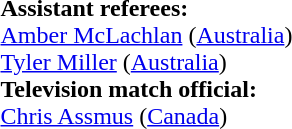<table style="width:100%">
<tr>
<td><br><strong>Assistant referees:</strong>
<br><a href='#'>Amber McLachlan</a> (<a href='#'>Australia</a>)
<br><a href='#'>Tyler Miller</a> (<a href='#'>Australia</a>)
<br><strong>Television match official:</strong>
<br><a href='#'>Chris Assmus</a> (<a href='#'>Canada</a>)</td>
</tr>
</table>
